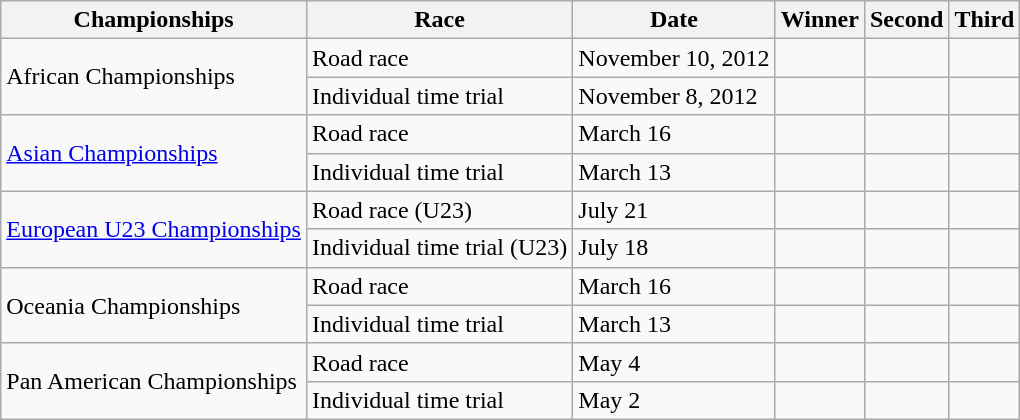<table class="wikitable sortable">
<tr>
<th>Championships</th>
<th>Race</th>
<th>Date</th>
<th>Winner</th>
<th>Second</th>
<th>Third</th>
</tr>
<tr>
<td rowspan=2>African Championships</td>
<td>Road race</td>
<td>November 10, 2012</td>
<td></td>
<td></td>
<td></td>
</tr>
<tr>
<td>Individual time trial</td>
<td>November 8, 2012</td>
<td></td>
<td></td>
<td></td>
</tr>
<tr>
<td rowspan=2><a href='#'>Asian Championships</a></td>
<td>Road race</td>
<td>March 16</td>
<td></td>
<td></td>
<td></td>
</tr>
<tr>
<td>Individual time trial</td>
<td>March 13</td>
<td></td>
<td></td>
<td></td>
</tr>
<tr>
<td rowspan=2><a href='#'>European U23 Championships</a></td>
<td>Road race (U23)</td>
<td>July 21</td>
<td></td>
<td></td>
<td></td>
</tr>
<tr>
<td>Individual time trial (U23)</td>
<td>July 18</td>
<td></td>
<td></td>
<td></td>
</tr>
<tr>
<td rowspan=2>Oceania Championships</td>
<td>Road race</td>
<td>March 16</td>
<td></td>
<td></td>
<td></td>
</tr>
<tr>
<td>Individual time trial</td>
<td>March 13</td>
<td></td>
<td></td>
<td></td>
</tr>
<tr>
<td rowspan=2>Pan American Championships</td>
<td>Road race</td>
<td>May 4</td>
<td></td>
<td></td>
<td></td>
</tr>
<tr>
<td>Individual time trial</td>
<td>May 2</td>
<td></td>
<td></td>
<td></td>
</tr>
</table>
